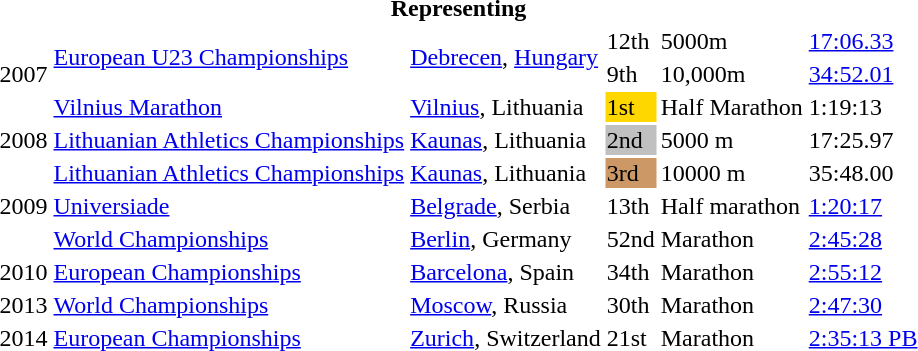<table>
<tr>
<th colspan="6">Representing </th>
</tr>
<tr>
<td rowspan=3>2007</td>
<td rowspan=2><a href='#'>European U23 Championships</a></td>
<td rowspan=2><a href='#'>Debrecen</a>, <a href='#'>Hungary</a></td>
<td>12th</td>
<td>5000m</td>
<td><a href='#'>17:06.33</a></td>
</tr>
<tr>
<td>9th</td>
<td>10,000m</td>
<td><a href='#'>34:52.01</a></td>
</tr>
<tr>
<td><a href='#'>Vilnius Marathon</a></td>
<td><a href='#'>Vilnius</a>, Lithuania</td>
<td bgcolor="gold">1st</td>
<td>Half Marathon</td>
<td>1:19:13</td>
</tr>
<tr>
<td>2008</td>
<td><a href='#'>Lithuanian Athletics Championships</a></td>
<td><a href='#'>Kaunas</a>, Lithuania</td>
<td bgcolor="silver">2nd</td>
<td>5000 m</td>
<td>17:25.97</td>
</tr>
<tr>
<td rowspan=3>2009</td>
<td><a href='#'>Lithuanian Athletics Championships</a></td>
<td><a href='#'>Kaunas</a>, Lithuania</td>
<td bgcolor="cc9966">3rd</td>
<td>10000 m</td>
<td>35:48.00</td>
</tr>
<tr>
<td><a href='#'>Universiade</a></td>
<td><a href='#'>Belgrade</a>, Serbia</td>
<td>13th</td>
<td>Half marathon</td>
<td><a href='#'>1:20:17</a></td>
</tr>
<tr>
<td><a href='#'>World Championships</a></td>
<td><a href='#'>Berlin</a>, Germany</td>
<td>52nd</td>
<td>Marathon</td>
<td><a href='#'>2:45:28</a></td>
</tr>
<tr>
<td>2010</td>
<td><a href='#'>European Championships</a></td>
<td><a href='#'>Barcelona</a>, Spain</td>
<td>34th</td>
<td>Marathon</td>
<td><a href='#'>2:55:12</a></td>
</tr>
<tr>
<td>2013</td>
<td><a href='#'>World Championships</a></td>
<td><a href='#'>Moscow</a>, Russia</td>
<td>30th</td>
<td>Marathon</td>
<td><a href='#'>2:47:30</a></td>
</tr>
<tr>
<td>2014</td>
<td><a href='#'>European Championships</a></td>
<td><a href='#'>Zurich</a>, Switzerland</td>
<td>21st</td>
<td>Marathon</td>
<td><a href='#'>2:35:13 PB</a></td>
</tr>
<tr>
</tr>
</table>
